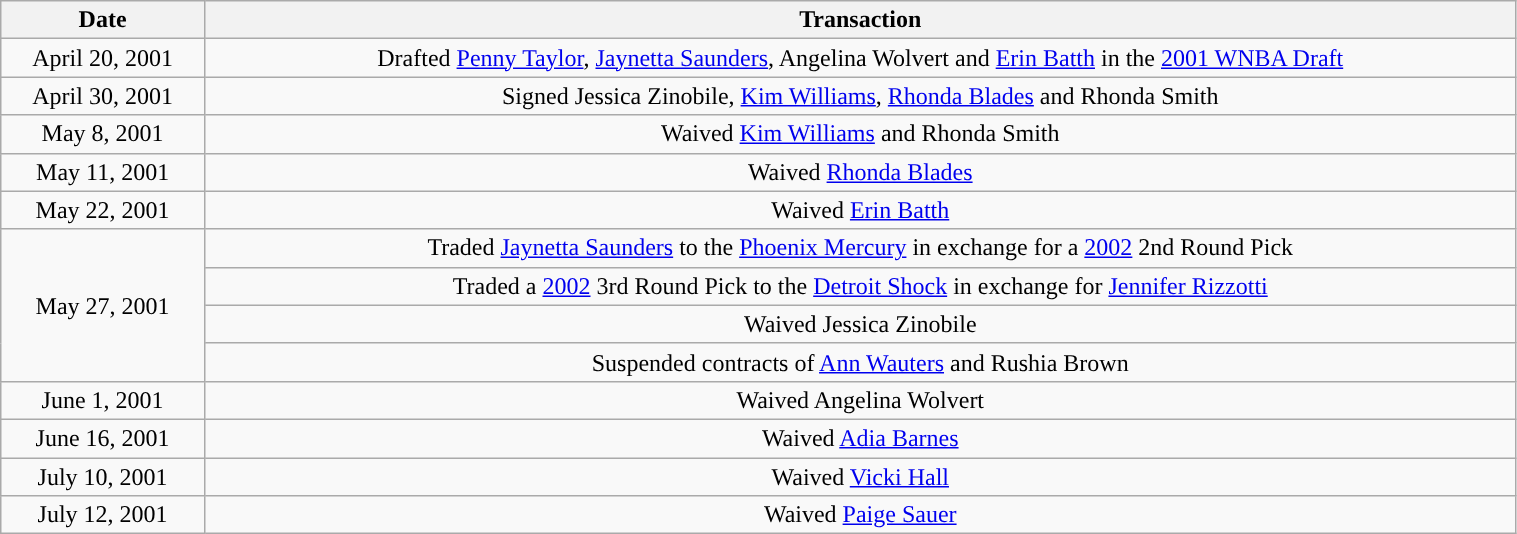<table class="wikitable" style="width:80%; text-align: center;">
<tr>
<th>Date</th>
<th>Transaction</th>
</tr>
<tr>
<td>April 20, 2001</td>
<td>Drafted <a href='#'>Penny Taylor</a>, <a href='#'>Jaynetta Saunders</a>, Angelina Wolvert and <a href='#'>Erin Batth</a> in the <a href='#'>2001 WNBA Draft</a></td>
</tr>
<tr>
<td>April 30, 2001</td>
<td>Signed Jessica Zinobile, <a href='#'>Kim Williams</a>, <a href='#'>Rhonda Blades</a> and Rhonda Smith</td>
</tr>
<tr>
<td>May 8, 2001</td>
<td>Waived <a href='#'>Kim Williams</a> and Rhonda Smith</td>
</tr>
<tr>
<td>May 11, 2001</td>
<td>Waived <a href='#'>Rhonda Blades</a></td>
</tr>
<tr>
<td>May 22, 2001</td>
<td>Waived <a href='#'>Erin Batth</a></td>
</tr>
<tr>
<td rowspan="4">May 27, 2001</td>
<td>Traded <a href='#'>Jaynetta Saunders</a> to the <a href='#'>Phoenix Mercury</a> in exchange for a <a href='#'>2002</a> 2nd Round Pick</td>
</tr>
<tr>
<td>Traded a <a href='#'>2002</a> 3rd Round Pick to the <a href='#'>Detroit Shock</a> in exchange for <a href='#'>Jennifer Rizzotti</a></td>
</tr>
<tr>
<td>Waived Jessica Zinobile</td>
</tr>
<tr>
<td>Suspended contracts of <a href='#'>Ann Wauters</a> and Rushia Brown</td>
</tr>
<tr>
<td>June 1, 2001</td>
<td>Waived Angelina Wolvert</td>
</tr>
<tr>
<td>June 16, 2001</td>
<td>Waived <a href='#'>Adia Barnes</a></td>
</tr>
<tr>
<td>July 10, 2001</td>
<td>Waived <a href='#'>Vicki Hall</a></td>
</tr>
<tr>
<td>July 12, 2001</td>
<td>Waived <a href='#'>Paige Sauer</a></td>
</tr>
</table>
